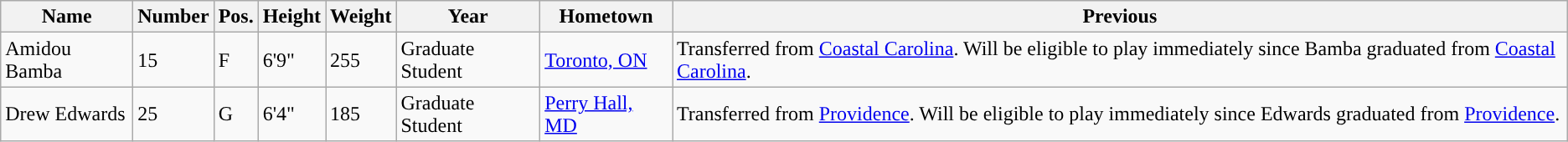<table class="wikitable sortable" border="1">
<tr>
<th>Name</th>
<th>Number</th>
<th>Pos.</th>
<th>Height</th>
<th>Weight</th>
<th>Year</th>
<th>Hometown</th>
<th>Previous</th>
</tr>
<tr>
<td>Amidou Bamba</td>
<td>15</td>
<td>F</td>
<td>6'9"</td>
<td>255</td>
<td>Graduate Student</td>
<td><a href='#'>Toronto, ON</a></td>
<td>Transferred from <a href='#'>Coastal Carolina</a>. Will be eligible to play immediately since Bamba graduated from <a href='#'>Coastal Carolina</a>.</td>
</tr>
<tr>
<td>Drew Edwards</td>
<td>25</td>
<td>G</td>
<td>6'4"</td>
<td>185</td>
<td>Graduate Student</td>
<td><a href='#'>Perry Hall, MD</a></td>
<td>Transferred from <a href='#'>Providence</a>. Will be eligible to play immediately since Edwards graduated from <a href='#'>Providence</a>.</td>
</tr>
</table>
